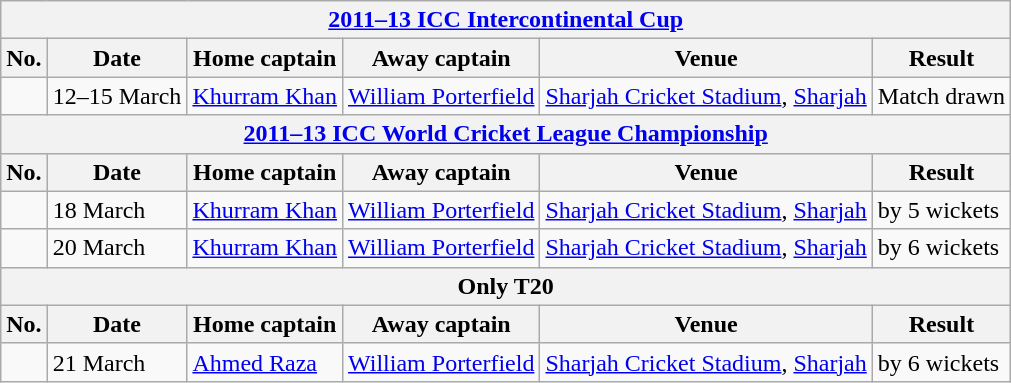<table class="wikitable">
<tr>
<th colspan="6"><a href='#'>2011–13 ICC Intercontinental Cup</a></th>
</tr>
<tr>
<th>No.</th>
<th>Date</th>
<th>Home captain</th>
<th>Away captain</th>
<th>Venue</th>
<th>Result</th>
</tr>
<tr>
<td></td>
<td>12–15 March</td>
<td><a href='#'>Khurram Khan</a></td>
<td><a href='#'>William Porterfield</a></td>
<td><a href='#'>Sharjah Cricket Stadium</a>, <a href='#'>Sharjah</a></td>
<td>Match drawn</td>
</tr>
<tr>
<th colspan="6"><a href='#'>2011–13 ICC World Cricket League Championship</a></th>
</tr>
<tr>
<th>No.</th>
<th>Date</th>
<th>Home captain</th>
<th>Away captain</th>
<th>Venue</th>
<th>Result</th>
</tr>
<tr>
<td></td>
<td>18 March</td>
<td><a href='#'>Khurram Khan</a></td>
<td><a href='#'>William Porterfield</a></td>
<td><a href='#'>Sharjah Cricket Stadium</a>, <a href='#'>Sharjah</a></td>
<td> by 5 wickets</td>
</tr>
<tr>
<td></td>
<td>20 March</td>
<td><a href='#'>Khurram Khan</a></td>
<td><a href='#'>William Porterfield</a></td>
<td><a href='#'>Sharjah Cricket Stadium</a>, <a href='#'>Sharjah</a></td>
<td> by 6 wickets</td>
</tr>
<tr>
<th colspan="6">Only T20</th>
</tr>
<tr>
<th>No.</th>
<th>Date</th>
<th>Home captain</th>
<th>Away captain</th>
<th>Venue</th>
<th>Result</th>
</tr>
<tr>
<td></td>
<td>21 March</td>
<td><a href='#'>Ahmed Raza</a></td>
<td><a href='#'>William Porterfield</a></td>
<td><a href='#'>Sharjah Cricket Stadium</a>, <a href='#'>Sharjah</a></td>
<td> by 6 wickets</td>
</tr>
</table>
